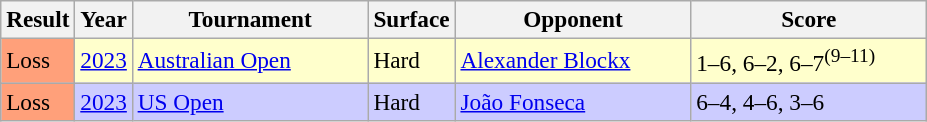<table class="sortable wikitable" style=font-size:97%>
<tr>
<th>Result</th>
<th>Year</th>
<th width=150>Tournament</th>
<th>Surface</th>
<th width=150>Opponent</th>
<th width=150>Score</th>
</tr>
<tr style="background:#ffc;">
<td bgcolor=ffa07a>Loss</td>
<td><a href='#'>2023</a></td>
<td><a href='#'>Australian Open</a></td>
<td>Hard</td>
<td> <a href='#'>Alexander Blockx</a></td>
<td>1–6, 6–2, 6–7<sup>(9–11)</sup></td>
</tr>
<tr style="background:#ccf;">
<td bgcolor=ffa07a>Loss</td>
<td><a href='#'>2023</a></td>
<td><a href='#'>US Open</a></td>
<td>Hard</td>
<td> <a href='#'>João Fonseca</a></td>
<td>6–4, 4–6, 3–6</td>
</tr>
</table>
